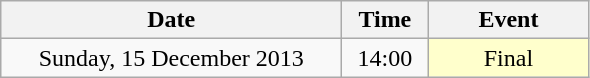<table class = "wikitable" style="text-align:center;">
<tr>
<th width=220>Date</th>
<th width=50>Time</th>
<th width=100>Event</th>
</tr>
<tr>
<td>Sunday, 15 December 2013</td>
<td>14:00</td>
<td bgcolor=ffffcc>Final</td>
</tr>
</table>
